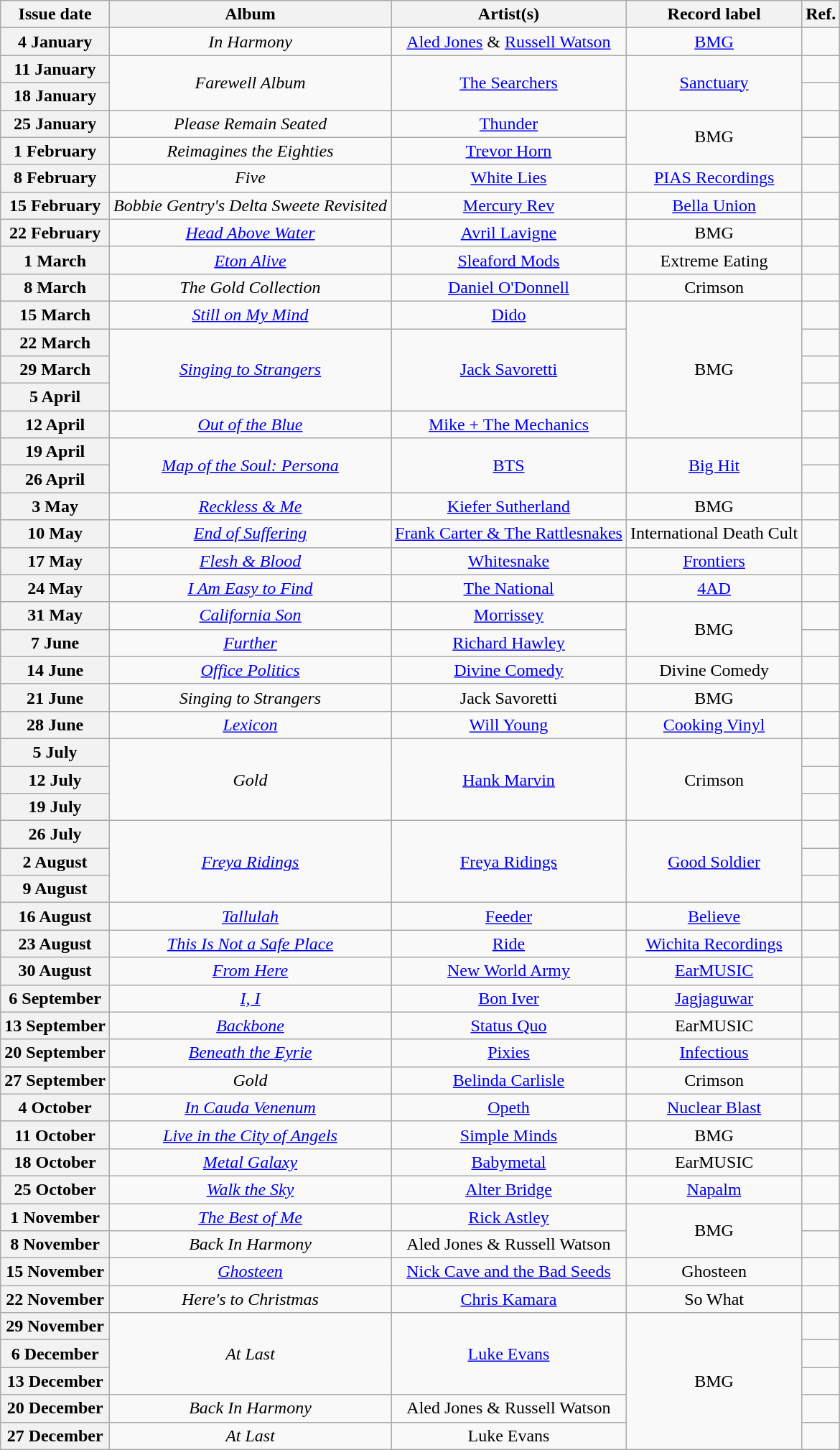<table class="wikitable plainrowheaders">
<tr>
<th scope=col>Issue date</th>
<th scope=col>Album</th>
<th scope=col>Artist(s)</th>
<th scope=col>Record label</th>
<th scope=col>Ref.</th>
</tr>
<tr>
<th scope=row>4 January</th>
<td align=center><em>In Harmony</em></td>
<td align=center><a href='#'>Aled Jones</a> & <a href='#'>Russell Watson</a></td>
<td align=center><a href='#'>BMG</a></td>
<td align=center"></td>
</tr>
<tr>
<th scope=row>11 January</th>
<td align=center rowspan="2"><em>Farewell Album</em></td>
<td align=center rowspan="2"><a href='#'>The Searchers</a></td>
<td align=center rowspan="2"><a href='#'>Sanctuary</a></td>
<td align=center"></td>
</tr>
<tr>
<th scope=row>18 January</th>
<td align=center"></td>
</tr>
<tr>
<th scope=row>25 January</th>
<td align=center><em>Please Remain Seated</em></td>
<td align=center><a href='#'>Thunder</a></td>
<td align=center rowspan="2">BMG</td>
<td align=center"></td>
</tr>
<tr>
<th scope=row>1 February</th>
<td align=center><em>Reimagines the Eighties</em></td>
<td align=center><a href='#'>Trevor Horn</a></td>
<td align=center"></td>
</tr>
<tr>
<th scope=row>8 February</th>
<td align=center><em>Five</em></td>
<td align=center><a href='#'>White Lies</a></td>
<td align=center><a href='#'>PIAS Recordings</a></td>
<td align=center"></td>
</tr>
<tr>
<th scope=row>15 February</th>
<td align=center><em>Bobbie Gentry's Delta Sweete Revisited</em></td>
<td align=center><a href='#'>Mercury Rev</a></td>
<td align=center><a href='#'>Bella Union</a></td>
<td align=center"></td>
</tr>
<tr>
<th scope=row>22 February</th>
<td align=center><em><a href='#'>Head Above Water</a></em></td>
<td align=center><a href='#'>Avril Lavigne</a></td>
<td align=center>BMG</td>
<td align=center"></td>
</tr>
<tr>
<th scope=row>1 March</th>
<td align=center><em><a href='#'>Eton Alive</a></em></td>
<td align=center><a href='#'>Sleaford Mods</a></td>
<td align=center>Extreme Eating</td>
<td align=center"></td>
</tr>
<tr>
<th scope=row>8 March</th>
<td align=center><em>The Gold Collection</em></td>
<td align=center><a href='#'>Daniel O'Donnell</a></td>
<td align=center>Crimson</td>
<td align=center"></td>
</tr>
<tr>
<th scope=row>15 March</th>
<td align=center><em><a href='#'>Still on My Mind</a></em></td>
<td align=center><a href='#'>Dido</a></td>
<td align=center rowspan="5">BMG</td>
<td align=center"></td>
</tr>
<tr>
<th scope=row>22 March</th>
<td align=center rowspan="3"><em><a href='#'>Singing to Strangers</a></em></td>
<td align=center rowspan="3"><a href='#'>Jack Savoretti</a></td>
<td align=center"></td>
</tr>
<tr>
<th scope=row>29 March</th>
<td align=center"></td>
</tr>
<tr>
<th scope=row>5 April</th>
<td align=center"></td>
</tr>
<tr>
<th scope=row>12 April</th>
<td align=center><em><a href='#'>Out of the Blue</a></em></td>
<td align=center><a href='#'>Mike + The Mechanics</a></td>
<td align=center"></td>
</tr>
<tr>
<th scope=row>19 April</th>
<td align=center rowspan="2"><em><a href='#'>Map of the Soul: Persona</a></em></td>
<td align=center rowspan="2"><a href='#'>BTS</a></td>
<td align=center rowspan="2"><a href='#'>Big Hit</a></td>
<td align=center"></td>
</tr>
<tr>
<th scope=row>26 April</th>
<td align=center"></td>
</tr>
<tr>
<th scope=row>3 May</th>
<td align=center><em><a href='#'>Reckless & Me</a></em></td>
<td align=center><a href='#'>Kiefer Sutherland</a></td>
<td align=center>BMG</td>
<td align=center"></td>
</tr>
<tr>
<th scope=row>10 May</th>
<td align=center><em><a href='#'>End of Suffering</a></em></td>
<td align=center><a href='#'>Frank Carter & The Rattlesnakes</a></td>
<td align=center>International Death Cult</td>
<td align=center"></td>
</tr>
<tr>
<th scope=row>17 May</th>
<td align=center><em><a href='#'>Flesh & Blood</a></em></td>
<td align=center><a href='#'>Whitesnake</a></td>
<td align=center><a href='#'>Frontiers</a></td>
<td align=center"></td>
</tr>
<tr>
<th scope=row>24 May</th>
<td align=center><em><a href='#'>I Am Easy to Find</a></em></td>
<td align=center><a href='#'>The National</a></td>
<td align=center><a href='#'>4AD</a></td>
<td align=center"></td>
</tr>
<tr>
<th scope=row>31 May</th>
<td align=center><em><a href='#'>California Son</a></em></td>
<td align=center><a href='#'>Morrissey</a></td>
<td align=center rowspan="2">BMG</td>
<td align=center"></td>
</tr>
<tr>
<th scope=row>7 June</th>
<td align=center><em><a href='#'>Further</a></em></td>
<td align=center><a href='#'>Richard Hawley</a></td>
<td align=center"></td>
</tr>
<tr>
<th scope=row>14 June</th>
<td align=center><em><a href='#'>Office Politics</a></em></td>
<td align=center><a href='#'>Divine Comedy</a></td>
<td align=center>Divine Comedy</td>
<td align=center"></td>
</tr>
<tr>
<th scope=row>21 June</th>
<td align=center><em>Singing to Strangers</em></td>
<td align=center>Jack Savoretti</td>
<td align=center>BMG</td>
<td align=center"></td>
</tr>
<tr>
<th scope=row>28 June</th>
<td align=center><em><a href='#'>Lexicon</a></em></td>
<td align=center><a href='#'>Will Young</a></td>
<td align=center><a href='#'>Cooking Vinyl</a></td>
<td align=center"></td>
</tr>
<tr>
<th scope=row>5 July</th>
<td align=center rowspan="3"><em>Gold</em></td>
<td align=center rowspan="3"><a href='#'>Hank Marvin</a></td>
<td align=center rowspan="3">Crimson</td>
<td align=center"></td>
</tr>
<tr>
<th scope=row>12 July</th>
<td align=center"></td>
</tr>
<tr>
<th scope=row>19 July</th>
<td align=center"></td>
</tr>
<tr>
<th scope=row>26 July</th>
<td align=center rowspan="3"><em><a href='#'>Freya Ridings</a></em></td>
<td align=center rowspan="3"><a href='#'>Freya Ridings</a></td>
<td align=center rowspan="3"><a href='#'>Good Soldier</a></td>
<td align=center"></td>
</tr>
<tr>
<th scope=row>2 August</th>
<td align=center"></td>
</tr>
<tr>
<th scope=row>9 August</th>
<td align=center"></td>
</tr>
<tr>
<th scope=row>16 August</th>
<td align=center><em><a href='#'>Tallulah</a></em></td>
<td align=center><a href='#'>Feeder</a></td>
<td align=center><a href='#'>Believe</a></td>
<td align=center"></td>
</tr>
<tr>
<th scope=row>23 August</th>
<td align=center><em><a href='#'>This Is Not a Safe Place</a></em></td>
<td align=center><a href='#'>Ride</a></td>
<td align=center><a href='#'>Wichita Recordings</a></td>
<td align=center"></td>
</tr>
<tr>
<th scope=row>30 August</th>
<td align=center><em><a href='#'>From Here</a></em></td>
<td align=center><a href='#'>New World Army</a></td>
<td align=center><a href='#'>EarMUSIC</a></td>
<td align=center"></td>
</tr>
<tr>
<th scope=row>6 September</th>
<td align=center><em><a href='#'>I, I</a></em></td>
<td align=center><a href='#'>Bon Iver</a></td>
<td align=center><a href='#'>Jagjaguwar</a></td>
<td align=center"></td>
</tr>
<tr>
<th scope=row>13 September</th>
<td align=center><em><a href='#'>Backbone</a></em></td>
<td align=center><a href='#'>Status Quo</a></td>
<td align=center>EarMUSIC</td>
<td align=center"></td>
</tr>
<tr>
<th scope=row>20 September</th>
<td align=center><em><a href='#'>Beneath the Eyrie</a></em></td>
<td align=center><a href='#'>Pixies</a></td>
<td align=center><a href='#'>Infectious</a></td>
<td align=center"></td>
</tr>
<tr>
<th scope=row>27 September</th>
<td align=center><em>Gold</em></td>
<td align=center><a href='#'>Belinda Carlisle</a></td>
<td align=center>Crimson</td>
<td align=center"></td>
</tr>
<tr>
<th scope=row>4 October</th>
<td align=center><em><a href='#'>In Cauda Venenum</a></em></td>
<td align=center><a href='#'>Opeth</a></td>
<td align=center><a href='#'>Nuclear Blast</a></td>
<td align=center"></td>
</tr>
<tr>
<th scope=row>11 October</th>
<td align=center><em><a href='#'>Live in the City of Angels</a></em></td>
<td align=center><a href='#'>Simple Minds</a></td>
<td align=center>BMG</td>
<td align=center"></td>
</tr>
<tr>
<th scope=row>18 October</th>
<td align=center><em><a href='#'>Metal Galaxy</a></em></td>
<td align=center><a href='#'>Babymetal</a></td>
<td align=center>EarMUSIC</td>
<td align=center"></td>
</tr>
<tr>
<th scope=row>25 October</th>
<td align=center><em><a href='#'>Walk the Sky</a></em></td>
<td align=center><a href='#'>Alter Bridge</a></td>
<td align=center><a href='#'>Napalm</a></td>
<td align=center"></td>
</tr>
<tr>
<th scope=row>1 November</th>
<td align=center><em><a href='#'>The Best of Me</a></em></td>
<td align=center><a href='#'>Rick Astley</a></td>
<td align=center rowspan="2">BMG</td>
<td align=center"></td>
</tr>
<tr>
<th scope=row>8 November</th>
<td align=center><em>Back In Harmony</em></td>
<td align=center>Aled Jones & Russell Watson</td>
<td align=center"></td>
</tr>
<tr>
<th scope=row>15 November</th>
<td align=center><em><a href='#'>Ghosteen</a></em></td>
<td align=center><a href='#'>Nick Cave and the Bad Seeds</a></td>
<td align=center>Ghosteen</td>
<td align=center"></td>
</tr>
<tr>
<th scope=row>22 November</th>
<td align=center><em>Here's to Christmas</em></td>
<td align=center><a href='#'>Chris Kamara</a></td>
<td align=center>So What</td>
<td align=center"></td>
</tr>
<tr>
<th scope=row>29 November</th>
<td align=center rowspan="3"><em>At Last</em></td>
<td align=center rowspan="3"><a href='#'>Luke Evans</a></td>
<td align=center rowspan="5">BMG</td>
<td align=center"></td>
</tr>
<tr>
<th scope=row>6 December</th>
<td align=center"></td>
</tr>
<tr>
<th scope=row>13 December</th>
<td align=center"></td>
</tr>
<tr>
<th scope=row>20 December</th>
<td align=center><em>Back In Harmony</em></td>
<td align=center>Aled Jones & Russell Watson</td>
<td align=center"></td>
</tr>
<tr>
<th scope=row>27 December</th>
<td align=center><em>At Last</em></td>
<td align=center>Luke Evans</td>
<td align=center"></td>
</tr>
</table>
